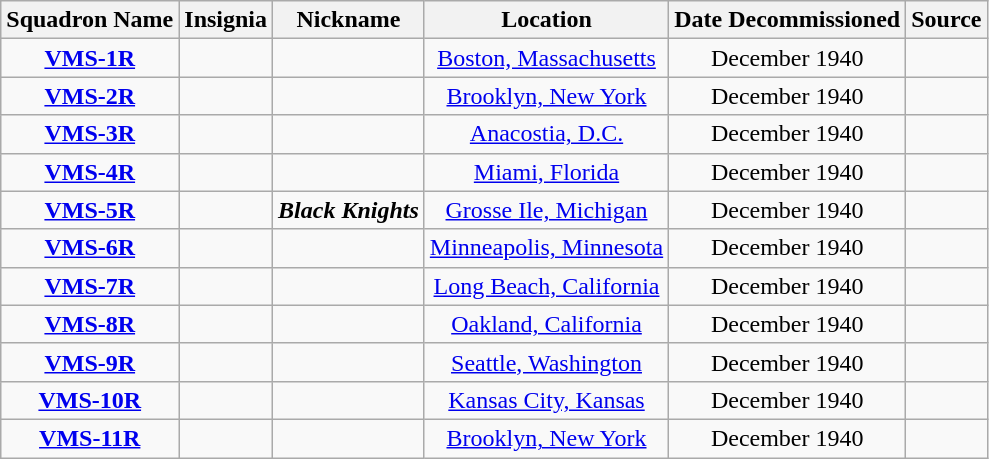<table class="wikitable" style="text-align:center;">
<tr>
<th>Squadron Name</th>
<th>Insignia</th>
<th>Nickname</th>
<th>Location</th>
<th>Date Decommissioned</th>
<th>Source</th>
</tr>
<tr>
<td><strong><a href='#'>VMS-1R</a></strong></td>
<td></td>
<td></td>
<td><a href='#'>Boston, Massachusetts</a></td>
<td>December 1940</td>
<td></td>
</tr>
<tr>
<td><strong><a href='#'>VMS-2R</a></strong></td>
<td></td>
<td></td>
<td><a href='#'>Brooklyn, New York</a></td>
<td>December 1940</td>
<td></td>
</tr>
<tr>
<td><strong><a href='#'>VMS-3R</a></strong></td>
<td></td>
<td></td>
<td><a href='#'>Anacostia, D.C.</a></td>
<td>December 1940</td>
<td></td>
</tr>
<tr>
<td><strong><a href='#'>VMS-4R</a></strong></td>
<td></td>
<td></td>
<td><a href='#'>Miami, Florida</a></td>
<td>December 1940</td>
<td></td>
</tr>
<tr>
<td><strong><a href='#'>VMS-5R</a></strong></td>
<td></td>
<td><strong><em>Black Knights</em></strong></td>
<td><a href='#'>Grosse Ile, Michigan</a></td>
<td>December 1940</td>
<td></td>
</tr>
<tr>
<td><strong><a href='#'>VMS-6R</a></strong></td>
<td></td>
<td></td>
<td><a href='#'>Minneapolis, Minnesota</a></td>
<td>December 1940</td>
<td></td>
</tr>
<tr>
<td><strong><a href='#'>VMS-7R</a></strong></td>
<td></td>
<td></td>
<td><a href='#'>Long Beach, California</a></td>
<td>December 1940</td>
<td></td>
</tr>
<tr>
<td><strong><a href='#'>VMS-8R</a></strong></td>
<td></td>
<td></td>
<td><a href='#'>Oakland, California</a></td>
<td>December 1940</td>
<td></td>
</tr>
<tr>
<td><strong><a href='#'>VMS-9R</a></strong></td>
<td></td>
<td></td>
<td><a href='#'>Seattle, Washington</a></td>
<td>December 1940</td>
<td></td>
</tr>
<tr>
<td><strong><a href='#'>VMS-10R</a></strong></td>
<td></td>
<td></td>
<td><a href='#'>Kansas City, Kansas</a></td>
<td>December 1940</td>
<td></td>
</tr>
<tr>
<td><strong><a href='#'>VMS-11R</a></strong></td>
<td></td>
<td></td>
<td><a href='#'>Brooklyn, New York</a></td>
<td>December 1940</td>
<td></td>
</tr>
</table>
